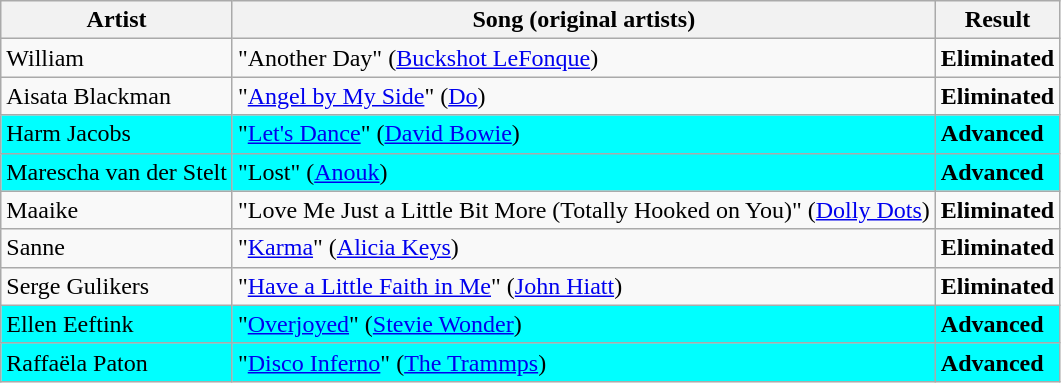<table class=wikitable>
<tr>
<th>Artist</th>
<th>Song (original artists)</th>
<th>Result</th>
</tr>
<tr>
<td>William</td>
<td>"Another Day" (<a href='#'>Buckshot LeFonque</a>)</td>
<td><strong>Eliminated</strong></td>
</tr>
<tr>
<td>Aisata Blackman</td>
<td>"<a href='#'>Angel by My Side</a>" (<a href='#'>Do</a>)</td>
<td><strong>Eliminated</strong></td>
</tr>
<tr style="background:cyan;">
<td>Harm Jacobs</td>
<td>"<a href='#'>Let's Dance</a>" (<a href='#'>David Bowie</a>)</td>
<td><strong>Advanced</strong></td>
</tr>
<tr style="background:cyan;">
<td>Marescha van der Stelt</td>
<td>"Lost" (<a href='#'>Anouk</a>)</td>
<td><strong>Advanced</strong></td>
</tr>
<tr>
<td>Maaike</td>
<td>"Love Me Just a Little Bit More (Totally Hooked on You)" (<a href='#'>Dolly Dots</a>)</td>
<td><strong>Eliminated</strong></td>
</tr>
<tr>
<td>Sanne</td>
<td>"<a href='#'>Karma</a>" (<a href='#'>Alicia Keys</a>)</td>
<td><strong>Eliminated</strong></td>
</tr>
<tr>
<td>Serge Gulikers</td>
<td>"<a href='#'>Have a Little Faith in Me</a>" (<a href='#'>John Hiatt</a>)</td>
<td><strong>Eliminated</strong></td>
</tr>
<tr style="background:cyan;">
<td>Ellen Eeftink</td>
<td>"<a href='#'>Overjoyed</a>" (<a href='#'>Stevie Wonder</a>)</td>
<td><strong>Advanced</strong></td>
</tr>
<tr style="background:cyan;">
<td>Raffaëla Paton</td>
<td>"<a href='#'>Disco Inferno</a>" (<a href='#'>The Trammps</a>)</td>
<td><strong>Advanced</strong></td>
</tr>
</table>
